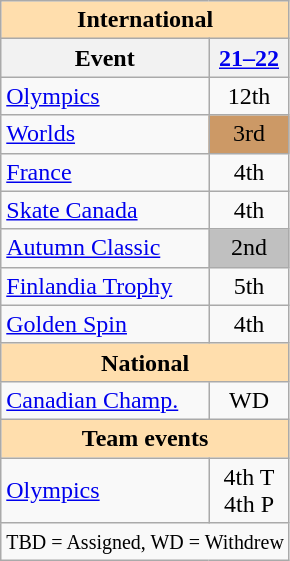<table class="wikitable" style="text-align:center">
<tr>
<th colspan="2" style="background-color: #ffdead; " align="center">International</th>
</tr>
<tr>
<th>Event</th>
<th><a href='#'>21–22</a></th>
</tr>
<tr>
<td align=left><a href='#'>Olympics</a></td>
<td>12th</td>
</tr>
<tr>
<td align=left><a href='#'>Worlds</a></td>
<td bgcolor=cc9966>3rd</td>
</tr>
<tr>
<td align=left> <a href='#'>France</a></td>
<td>4th</td>
</tr>
<tr>
<td align=left> <a href='#'>Skate Canada</a></td>
<td>4th</td>
</tr>
<tr>
<td align=left> <a href='#'>Autumn Classic</a></td>
<td bgcolor=silver>2nd</td>
</tr>
<tr>
<td align=left> <a href='#'>Finlandia Trophy</a></td>
<td>5th</td>
</tr>
<tr>
<td align=left> <a href='#'>Golden Spin</a></td>
<td>4th</td>
</tr>
<tr>
<th colspan="2" style="background-color: #ffdead; " align="center">National</th>
</tr>
<tr>
<td align=left><a href='#'>Canadian Champ.</a></td>
<td>WD</td>
</tr>
<tr>
<th colspan="2" style="background-color: #ffdead; " align="center">Team events</th>
</tr>
<tr>
<td align=left><a href='#'>Olympics</a></td>
<td>4th T <br> 4th P</td>
</tr>
<tr>
<td colspan="2" align="center"><small> TBD = Assigned, WD = Withdrew </small></td>
</tr>
</table>
